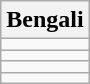<table class="wikitable">
<tr>
<th>Bengali</th>
</tr>
<tr>
<td></td>
</tr>
<tr>
<td></td>
</tr>
<tr>
<td></td>
</tr>
<tr>
<td></td>
</tr>
</table>
